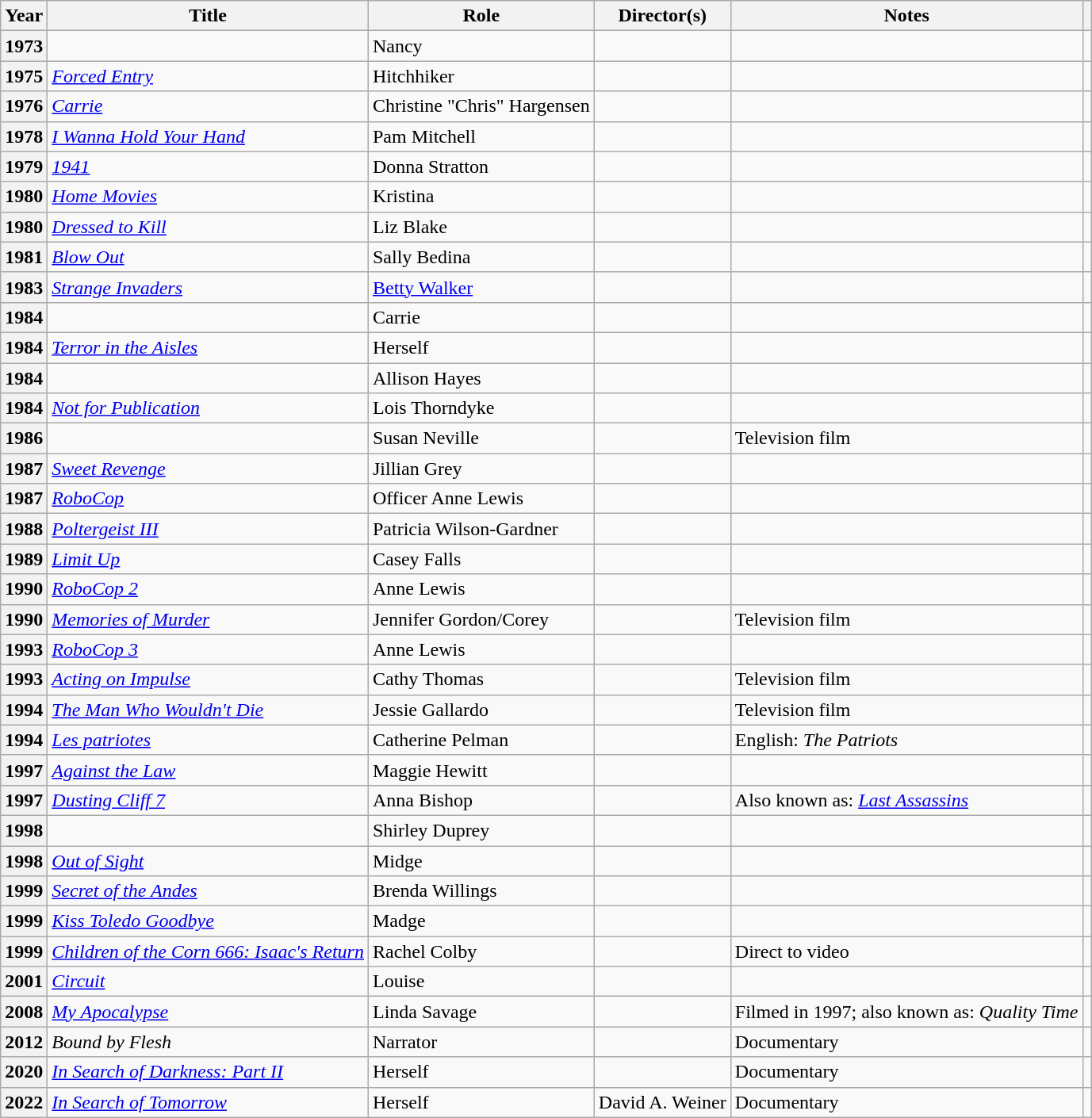<table class="wikitable plainrowheaders sortable" style="margin-right: 0;">
<tr>
<th scope="col">Year</th>
<th scope="col">Title</th>
<th scope="col">Role</th>
<th scope="col">Director(s)</th>
<th scope="col" class="unsortable">Notes</th>
<th scope="col" class="unsortable"></th>
</tr>
<tr>
<th scope="row">1973</th>
<td><em></em></td>
<td>Nancy</td>
<td></td>
<td></td>
<td style="text-align:center;"></td>
</tr>
<tr>
<th scope="row">1975</th>
<td><em><a href='#'>Forced Entry</a></em></td>
<td>Hitchhiker</td>
<td></td>
<td></td>
<td style="text-align:center;"></td>
</tr>
<tr>
<th scope="row">1976</th>
<td><em><a href='#'>Carrie</a></em></td>
<td>Christine "Chris" Hargensen</td>
<td></td>
<td></td>
<td style="text-align:center;"></td>
</tr>
<tr>
<th scope="row">1978</th>
<td><em><a href='#'>I Wanna Hold Your Hand</a></em></td>
<td>Pam Mitchell</td>
<td></td>
<td></td>
<td style="text-align:center;"></td>
</tr>
<tr>
<th scope="row">1979</th>
<td><em><a href='#'>1941</a></em></td>
<td>Donna Stratton</td>
<td></td>
<td></td>
<td style="text-align:center;"></td>
</tr>
<tr>
<th scope="row">1980</th>
<td><em><a href='#'>Home Movies</a></em></td>
<td>Kristina</td>
<td></td>
<td></td>
<td style="text-align:center;"></td>
</tr>
<tr>
<th scope="row">1980</th>
<td><em><a href='#'>Dressed to Kill</a></em></td>
<td>Liz Blake</td>
<td></td>
<td></td>
<td style="text-align:center;"></td>
</tr>
<tr>
<th scope="row">1981</th>
<td><em><a href='#'>Blow Out</a></em></td>
<td>Sally Bedina</td>
<td></td>
<td></td>
<td style="text-align:center;"></td>
</tr>
<tr>
<th scope="row">1983</th>
<td><em><a href='#'>Strange Invaders</a></em></td>
<td><a href='#'>Betty Walker</a></td>
<td></td>
<td></td>
<td style="text-align:center;"></td>
</tr>
<tr>
<th scope="row">1984</th>
<td><em></em></td>
<td>Carrie</td>
<td></td>
<td></td>
<td style="text-align:center;"></td>
</tr>
<tr>
<th scope="row">1984</th>
<td><em><a href='#'>Terror in the Aisles</a></em></td>
<td>Herself</td>
<td></td>
<td></td>
<td style="text-align:center;"></td>
</tr>
<tr>
<th scope="row">1984</th>
<td><em></em></td>
<td>Allison Hayes</td>
<td></td>
<td></td>
<td style="text-align:center;"></td>
</tr>
<tr>
<th scope="row">1984</th>
<td><em><a href='#'>Not for Publication</a></em></td>
<td>Lois Thorndyke</td>
<td></td>
<td></td>
<td style="text-align:center;"></td>
</tr>
<tr>
<th scope="row">1986</th>
<td><em></em></td>
<td>Susan Neville</td>
<td></td>
<td>Television film</td>
<td style="text-align:center;"></td>
</tr>
<tr>
<th scope="row">1987</th>
<td><em><a href='#'>Sweet Revenge</a></em></td>
<td>Jillian Grey</td>
<td></td>
<td></td>
<td style="text-align:center;"></td>
</tr>
<tr>
<th scope="row">1987</th>
<td><em><a href='#'>RoboCop</a></em></td>
<td>Officer Anne Lewis</td>
<td></td>
<td></td>
<td style="text-align:center;"></td>
</tr>
<tr>
<th scope="row">1988</th>
<td><em><a href='#'>Poltergeist III</a></em></td>
<td>Patricia Wilson-Gardner</td>
<td></td>
<td></td>
<td style="text-align:center;"></td>
</tr>
<tr>
<th scope="row">1989</th>
<td><em><a href='#'>Limit Up</a></em></td>
<td>Casey Falls</td>
<td></td>
<td></td>
<td style="text-align:center;"></td>
</tr>
<tr>
<th scope="row">1990</th>
<td><em><a href='#'>RoboCop 2</a></em></td>
<td>Anne Lewis</td>
<td></td>
<td></td>
<td style="text-align:center;"></td>
</tr>
<tr>
<th scope="row">1990</th>
<td><em><a href='#'>Memories of Murder</a></em></td>
<td>Jennifer Gordon/Corey</td>
<td></td>
<td>Television film</td>
<td style="text-align:center;"></td>
</tr>
<tr>
<th scope="row">1993</th>
<td><em><a href='#'>RoboCop 3</a></em></td>
<td>Anne Lewis</td>
<td></td>
<td></td>
<td style="text-align:center;"></td>
</tr>
<tr>
<th scope="row">1993</th>
<td><em><a href='#'>Acting on Impulse</a></em></td>
<td>Cathy Thomas</td>
<td></td>
<td>Television film</td>
<td style="text-align:center;"></td>
</tr>
<tr>
<th scope="row">1994</th>
<td><em><a href='#'>The Man Who Wouldn't Die</a></em></td>
<td>Jessie Gallardo</td>
<td></td>
<td>Television film</td>
<td style="text-align:center;"></td>
</tr>
<tr>
<th scope="row">1994</th>
<td><em><a href='#'>Les patriotes</a></em></td>
<td>Catherine Pelman</td>
<td></td>
<td>English: <em>The Patriots</em></td>
<td style="text-align:center;"></td>
</tr>
<tr>
<th scope="row">1997</th>
<td><em><a href='#'>Against the Law</a></em></td>
<td>Maggie Hewitt</td>
<td></td>
<td></td>
<td style="text-align:center;"></td>
</tr>
<tr>
<th scope="row">1997</th>
<td><em><a href='#'>Dusting Cliff 7</a></em></td>
<td>Anna Bishop</td>
<td></td>
<td>Also known as: <em><a href='#'>Last Assassins</a></em></td>
<td style="text-align:center;"></td>
</tr>
<tr>
<th scope="row">1998</th>
<td><em></em></td>
<td>Shirley Duprey</td>
<td></td>
<td></td>
<td style="text-align:center;"></td>
</tr>
<tr>
<th scope="row">1998</th>
<td><em><a href='#'>Out of Sight</a></em></td>
<td>Midge</td>
<td></td>
<td></td>
<td style="text-align:center;"></td>
</tr>
<tr>
<th scope="row">1999</th>
<td><em><a href='#'>Secret of the Andes</a></em></td>
<td>Brenda Willings</td>
<td></td>
<td></td>
<td style="text-align:center;"></td>
</tr>
<tr>
<th scope="row">1999</th>
<td><em><a href='#'>Kiss Toledo Goodbye</a></em></td>
<td>Madge</td>
<td></td>
<td></td>
<td style="text-align:center;"></td>
</tr>
<tr>
<th scope="row">1999</th>
<td><em><a href='#'>Children of the Corn 666: Isaac's Return</a></em></td>
<td>Rachel Colby</td>
<td></td>
<td>Direct to video</td>
<td style="text-align:center;"></td>
</tr>
<tr>
<th scope="row">2001</th>
<td><em><a href='#'>Circuit</a></em></td>
<td>Louise</td>
<td></td>
<td></td>
<td style="text-align:center;"></td>
</tr>
<tr>
<th scope="row">2008</th>
<td><em><a href='#'>My Apocalypse</a></em></td>
<td>Linda Savage</td>
<td></td>
<td>Filmed in 1997; also known as: <em>Quality Time</em></td>
<td style="text-align:center;"></td>
</tr>
<tr>
<th scope="row">2012</th>
<td><em>Bound by Flesh</em></td>
<td>Narrator</td>
<td></td>
<td>Documentary</td>
<td style="text-align:center;"></td>
</tr>
<tr>
<th scope="row">2020</th>
<td><em><a href='#'>In Search of Darkness: Part II</a></em></td>
<td>Herself</td>
<td></td>
<td>Documentary</td>
<td></td>
</tr>
<tr>
<th scope="row">2022</th>
<td><em><a href='#'>In Search of Tomorrow</a></em></td>
<td>Herself</td>
<td>David A. Weiner</td>
<td>Documentary</td>
<td></td>
</tr>
</table>
